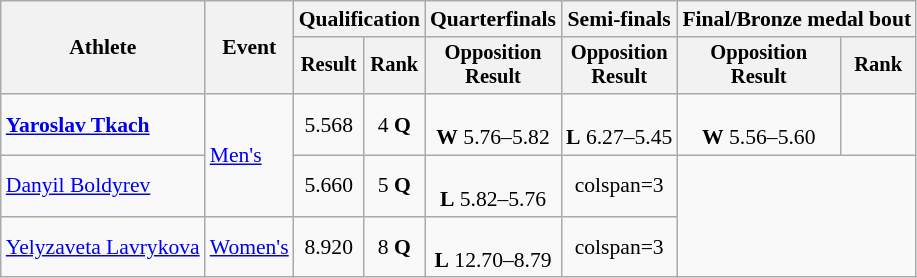<table class="wikitable" style="text-align:center; font-size:90%">
<tr>
<th rowspan=2>Athlete</th>
<th rowspan=2>Event</th>
<th colspan=2>Qualification</th>
<th>Quarterfinals</th>
<th>Semi-finals</th>
<th colspan=2>Final/Bronze medal bout</th>
</tr>
<tr style="font-size:95%">
<th>Result</th>
<th>Rank</th>
<th>Opposition<br>Result</th>
<th>Opposition<br>Result</th>
<th>Opposition<br>Result</th>
<th>Rank</th>
</tr>
<tr>
<td align=left><strong><a href='#'>Yaroslav Tkach</a></strong></td>
<td align=left rowspan=2><a href='#'>Men's</a></td>
<td>5.568</td>
<td>4 <strong>Q</strong></td>
<td><br> <strong>W</strong> 5.76–5.82</td>
<td><br> <strong>L</strong> 6.27–5.45</td>
<td><br> <strong>W</strong> 5.56–5.60</td>
<td></td>
</tr>
<tr>
<td align=left><a href='#'>Danyil Boldyrev</a></td>
<td>5.660</td>
<td>5 <strong>Q</strong></td>
<td><br> <strong>L</strong> 5.82–5.76</td>
<td>colspan=3 </td>
</tr>
<tr>
<td align=left><a href='#'>Yelyzaveta Lavrykova</a></td>
<td align=left><a href='#'>Women's</a></td>
<td>8.920</td>
<td>8 <strong>Q</strong></td>
<td><br> <strong>L</strong> 12.70–8.79</td>
<td>colspan=3 </td>
</tr>
</table>
